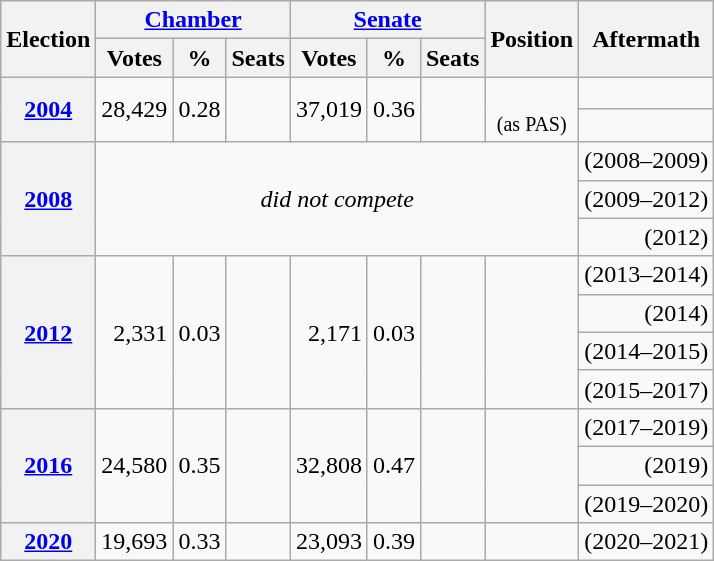<table class="wikitable" style="text-align: right;">
<tr>
<th rowspan="2">Election</th>
<th colspan="3"><a href='#'>Chamber</a></th>
<th colspan="3"><a href='#'>Senate</a></th>
<th rowspan="2">Position</th>
<th rowspan="2">Aftermath</th>
</tr>
<tr>
<th>Votes</th>
<th>%</th>
<th>Seats</th>
<th>Votes</th>
<th>%</th>
<th>Seats</th>
</tr>
<tr>
<th rowspan=2><a href='#'>2004</a></th>
<td rowspan=2>28,429</td>
<td rowspan=2>0.28</td>
<td rowspan=2></td>
<td rowspan=2>37,019</td>
<td rowspan=2>0.36</td>
<td rowspan=2></td>
<td rowspan=2; style="text-align: center;"><br><small>(as PAS)</small></td>
<td></td>
</tr>
<tr>
<td></td>
</tr>
<tr>
<th rowspan=3><a href='#'>2008</a></th>
<td rowspan=3; colspan=7; style="text-align: center;"><em>did not compete</em></td>
<td> (2008–2009)</td>
</tr>
<tr>
<td> (2009–2012)</td>
</tr>
<tr>
<td> (2012)</td>
</tr>
<tr>
<th rowspan=4><a href='#'>2012</a></th>
<td rowspan=4>2,331</td>
<td rowspan=4>0.03</td>
<td rowspan=4></td>
<td rowspan=4>2,171</td>
<td rowspan=4>0.03</td>
<td rowspan=4></td>
<td rowspan=4; style="text-align: center;"></td>
<td> (2013–2014)</td>
</tr>
<tr>
<td> (2014)</td>
</tr>
<tr>
<td> (2014–2015)</td>
</tr>
<tr>
<td> (2015–2017)</td>
</tr>
<tr>
<th rowspan=3><a href='#'>2016</a></th>
<td rowspan=3>24,580</td>
<td rowspan=3>0.35</td>
<td rowspan=3></td>
<td rowspan=3>32,808</td>
<td rowspan=3>0.47</td>
<td rowspan=3></td>
<td rowspan=3; style="text-align: center;"></td>
<td> (2017–2019)</td>
</tr>
<tr>
<td> (2019)</td>
</tr>
<tr>
<td> (2019–2020)</td>
</tr>
<tr>
<th><a href='#'>2020</a></th>
<td>19,693</td>
<td>0.33</td>
<td></td>
<td>23,093</td>
<td>0.39</td>
<td></td>
<td style="text-align: center;"></td>
<td> (2020–2021)</td>
</tr>
</table>
